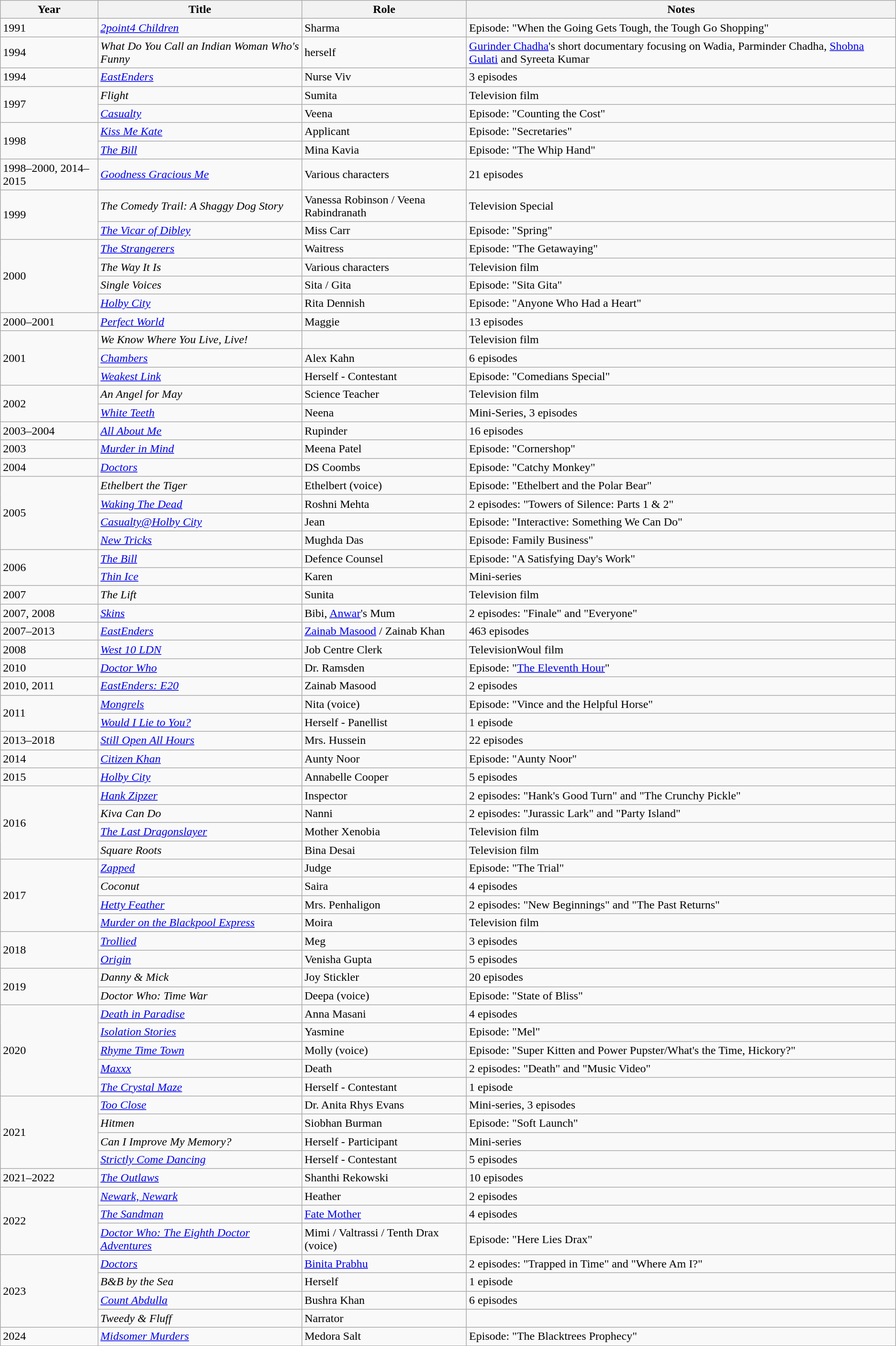<table class="wikitable">
<tr>
<th>Year</th>
<th>Title</th>
<th>Role</th>
<th>Notes</th>
</tr>
<tr>
<td>1991</td>
<td><em><a href='#'>2point4 Children</a></em></td>
<td>Sharma</td>
<td>Episode: "When the Going Gets Tough, the Tough Go Shopping"</td>
</tr>
<tr>
<td>1994</td>
<td><em>What Do You Call an Indian Woman Who's Funny</em></td>
<td>herself</td>
<td><a href='#'>Gurinder Chadha</a>'s short documentary focusing on Wadia, Parminder Chadha, <a href='#'>Shobna Gulati</a> and Syreeta Kumar</td>
</tr>
<tr>
<td>1994</td>
<td><em><a href='#'>EastEnders</a></em></td>
<td>Nurse Viv</td>
<td>3 episodes</td>
</tr>
<tr>
<td rowspan=2>1997</td>
<td><em>Flight</em></td>
<td>Sumita</td>
<td>Television film</td>
</tr>
<tr>
<td><em><a href='#'>Casualty</a></em></td>
<td>Veena</td>
<td>Episode: "Counting the Cost"</td>
</tr>
<tr>
<td rowspan=2>1998</td>
<td><em><a href='#'>Kiss Me Kate</a></em></td>
<td>Applicant</td>
<td>Episode: "Secretaries"</td>
</tr>
<tr>
<td><em><a href='#'>The Bill</a></em></td>
<td>Mina Kavia</td>
<td>Episode: "The Whip Hand"</td>
</tr>
<tr>
<td>1998–2000, 2014–2015</td>
<td><em><a href='#'>Goodness Gracious Me</a></em></td>
<td>Various characters</td>
<td>21 episodes</td>
</tr>
<tr>
<td rowspan=2>1999</td>
<td><em>The Comedy Trail: A Shaggy Dog Story</em></td>
<td>Vanessa Robinson / Veena Rabindranath</td>
<td>Television Special</td>
</tr>
<tr>
<td><em><a href='#'>The Vicar of Dibley</a></em></td>
<td>Miss Carr</td>
<td>Episode: "Spring"</td>
</tr>
<tr>
<td rowspan=4>2000</td>
<td><em><a href='#'>The Strangerers</a></em></td>
<td>Waitress</td>
<td>Episode: "The Getawaying"</td>
</tr>
<tr>
<td><em>The Way It Is</em></td>
<td>Various characters</td>
<td>Television film</td>
</tr>
<tr>
<td><em>Single Voices</em></td>
<td>Sita / Gita</td>
<td>Episode: "Sita Gita"</td>
</tr>
<tr>
<td><em><a href='#'>Holby City</a></em></td>
<td>Rita Dennish</td>
<td>Episode: "Anyone Who Had a Heart"</td>
</tr>
<tr>
<td>2000–2001</td>
<td><em><a href='#'>Perfect World</a></em></td>
<td>Maggie</td>
<td>13 episodes</td>
</tr>
<tr>
<td rowspan=3>2001</td>
<td><em>We Know Where You Live, Live!</em></td>
<td></td>
<td>Television film</td>
</tr>
<tr>
<td><em><a href='#'>Chambers</a></em></td>
<td>Alex Kahn</td>
<td>6 episodes</td>
</tr>
<tr>
<td><em><a href='#'>Weakest Link</a></em></td>
<td>Herself - Contestant</td>
<td>Episode: "Comedians Special"</td>
</tr>
<tr>
<td rowspan=2>2002</td>
<td><em>An Angel for May</em></td>
<td>Science Teacher</td>
<td>Television film</td>
</tr>
<tr>
<td><em><a href='#'>White Teeth</a></em></td>
<td>Neena</td>
<td>Mini-Series, 3 episodes</td>
</tr>
<tr>
<td>2003–2004</td>
<td><em><a href='#'>All About Me</a></em></td>
<td>Rupinder</td>
<td>16 episodes</td>
</tr>
<tr>
<td>2003</td>
<td><em><a href='#'>Murder in Mind</a></em></td>
<td>Meena Patel</td>
<td>Episode: "Cornershop"</td>
</tr>
<tr>
<td>2004</td>
<td><em><a href='#'>Doctors</a></em></td>
<td>DS Coombs</td>
<td>Episode: "Catchy Monkey"</td>
</tr>
<tr>
<td rowspan=4>2005</td>
<td><em>Ethelbert the Tiger</em></td>
<td>Ethelbert (voice)</td>
<td>Episode: "Ethelbert and the Polar Bear"</td>
</tr>
<tr>
<td><em><a href='#'>Waking The Dead</a></em></td>
<td>Roshni Mehta</td>
<td>2 episodes: "Towers of Silence: Parts 1 & 2"</td>
</tr>
<tr>
<td><em><a href='#'>Casualty@Holby City</a></em></td>
<td>Jean</td>
<td>Episode: "Interactive: Something We Can Do"</td>
</tr>
<tr>
<td><em><a href='#'>New Tricks</a></em></td>
<td>Mughda Das</td>
<td>Episode: Family Business"</td>
</tr>
<tr>
<td rowspan=2>2006</td>
<td><em><a href='#'>The Bill</a></em></td>
<td>Defence Counsel</td>
<td>Episode: "A Satisfying Day's Work"</td>
</tr>
<tr>
<td><em><a href='#'>Thin Ice</a></em></td>
<td>Karen</td>
<td>Mini-series</td>
</tr>
<tr>
<td>2007</td>
<td><em>The Lift</em></td>
<td>Sunita</td>
<td>Television film</td>
</tr>
<tr>
<td>2007, 2008</td>
<td><em><a href='#'>Skins</a></em></td>
<td>Bibi, <a href='#'>Anwar</a>'s Mum</td>
<td>2 episodes: "Finale" and "Everyone"</td>
</tr>
<tr>
<td>2007–2013</td>
<td><em><a href='#'>EastEnders</a></em></td>
<td><a href='#'>Zainab Masood</a> / Zainab Khan</td>
<td>463 episodes</td>
</tr>
<tr>
<td>2008</td>
<td><em><a href='#'>West 10 LDN</a></em></td>
<td>Job Centre Clerk</td>
<td>TelevisionWoul film</td>
</tr>
<tr>
<td>2010</td>
<td><em><a href='#'>Doctor Who</a></em></td>
<td>Dr. Ramsden</td>
<td>Episode: "<a href='#'>The Eleventh Hour</a>"</td>
</tr>
<tr>
<td>2010, 2011</td>
<td><em><a href='#'>EastEnders: E20</a></em></td>
<td>Zainab Masood</td>
<td>2 episodes</td>
</tr>
<tr>
<td rowspan=2>2011</td>
<td><em><a href='#'>Mongrels</a></em></td>
<td>Nita (voice)</td>
<td>Episode: "Vince and the Helpful Horse"</td>
</tr>
<tr>
<td><em><a href='#'>Would I Lie to You?</a></em></td>
<td>Herself - Panellist</td>
<td>1 episode</td>
</tr>
<tr>
<td>2013–2018</td>
<td><em><a href='#'>Still Open All Hours</a></em></td>
<td>Mrs. Hussein</td>
<td>22 episodes</td>
</tr>
<tr>
<td>2014</td>
<td><em><a href='#'>Citizen Khan</a></em></td>
<td>Aunty Noor</td>
<td>Episode: "Aunty Noor"</td>
</tr>
<tr>
<td>2015</td>
<td><em><a href='#'>Holby City</a></em></td>
<td>Annabelle Cooper</td>
<td>5 episodes</td>
</tr>
<tr>
<td rowspan=4>2016</td>
<td><em><a href='#'>Hank Zipzer</a></em></td>
<td>Inspector</td>
<td>2 episodes: "Hank's Good Turn" and "The Crunchy Pickle"</td>
</tr>
<tr>
<td><em>Kiva Can Do</em></td>
<td>Nanni</td>
<td>2 episodes: "Jurassic Lark" and "Party Island"</td>
</tr>
<tr>
<td><em><a href='#'>The Last Dragonslayer</a></em></td>
<td>Mother Xenobia</td>
<td>Television film</td>
</tr>
<tr>
<td><em>Square Roots</em></td>
<td>Bina Desai</td>
<td>Television film</td>
</tr>
<tr>
<td rowspan=4>2017</td>
<td><em><a href='#'>Zapped</a></em></td>
<td>Judge</td>
<td>Episode: "The Trial"</td>
</tr>
<tr>
<td><em>Coconut</em></td>
<td>Saira</td>
<td>4 episodes</td>
</tr>
<tr>
<td><em><a href='#'>Hetty Feather</a></em></td>
<td>Mrs. Penhaligon</td>
<td>2 episodes: "New Beginnings" and "The Past Returns"</td>
</tr>
<tr>
<td><em><a href='#'>Murder on the Blackpool Express</a></em></td>
<td>Moira</td>
<td>Television film</td>
</tr>
<tr>
<td rowspan=2>2018</td>
<td><em><a href='#'>Trollied</a></em></td>
<td>Meg</td>
<td>3 episodes</td>
</tr>
<tr>
<td><em><a href='#'>Origin</a></em></td>
<td>Venisha Gupta</td>
<td>5 episodes</td>
</tr>
<tr>
<td rowspan=2>2019</td>
<td><em>Danny & Mick</em></td>
<td>Joy Stickler</td>
<td>20 episodes</td>
</tr>
<tr>
<td><em>Doctor Who: Time War</em></td>
<td>Deepa (voice)</td>
<td>Episode: "State of Bliss"</td>
</tr>
<tr>
<td rowspan=5>2020</td>
<td><em><a href='#'>Death in Paradise</a></em></td>
<td>Anna Masani</td>
<td>4 episodes</td>
</tr>
<tr>
<td><em><a href='#'>Isolation Stories</a></em></td>
<td>Yasmine</td>
<td>Episode: "Mel"</td>
</tr>
<tr>
<td><em><a href='#'>Rhyme Time Town</a></em></td>
<td>Molly (voice)</td>
<td>Episode: "Super Kitten and Power Pupster/What's the Time, Hickory?"</td>
</tr>
<tr>
<td><em><a href='#'>Maxxx</a></em></td>
<td>Death</td>
<td>2 episodes: "Death" and "Music Video"</td>
</tr>
<tr>
<td><em><a href='#'>The Crystal Maze</a></em></td>
<td>Herself - Contestant</td>
<td>1 episode</td>
</tr>
<tr>
<td rowspan=4>2021</td>
<td><em><a href='#'>Too Close</a></em></td>
<td>Dr. Anita Rhys Evans</td>
<td>Mini-series, 3 episodes</td>
</tr>
<tr>
<td><em>Hitmen</em></td>
<td>Siobhan Burman</td>
<td>Episode: "Soft Launch"</td>
</tr>
<tr>
<td><em>Can I Improve My Memory?</em></td>
<td>Herself - Participant</td>
<td>Mini-series</td>
</tr>
<tr>
<td><em><a href='#'>Strictly Come Dancing</a></em></td>
<td>Herself - Contestant</td>
<td>5 episodes</td>
</tr>
<tr>
<td>2021–2022</td>
<td><em><a href='#'>The Outlaws</a></em></td>
<td>Shanthi Rekowski</td>
<td>10 episodes</td>
</tr>
<tr>
<td rowspan=3>2022</td>
<td><em><a href='#'>Newark, Newark</a></em></td>
<td>Heather</td>
<td>2 episodes</td>
</tr>
<tr>
<td><em><a href='#'>The Sandman</a></em></td>
<td><a href='#'>Fate Mother</a></td>
<td>4 episodes</td>
</tr>
<tr>
<td><em><a href='#'>Doctor Who: The Eighth Doctor Adventures</a></em></td>
<td>Mimi / Valtrassi / Tenth Drax (voice)</td>
<td>Episode: "Here Lies Drax"</td>
</tr>
<tr>
<td rowspan=4>2023</td>
<td><em><a href='#'>Doctors</a></em></td>
<td><a href='#'>Binita Prabhu</a></td>
<td>2 episodes: "Trapped in Time" and "Where Am I?"</td>
</tr>
<tr>
<td><em>B&B by the Sea</em></td>
<td>Herself</td>
<td>1 episode</td>
</tr>
<tr>
<td><em><a href='#'>Count Abdulla</a></em></td>
<td>Bushra Khan</td>
<td>6 episodes</td>
</tr>
<tr>
<td><em>Tweedy & Fluff</em></td>
<td>Narrator</td>
<td></td>
</tr>
<tr>
<td>2024</td>
<td><em><a href='#'>Midsomer Murders</a></em></td>
<td>Medora Salt</td>
<td>Episode: "The Blacktrees Prophecy"</td>
</tr>
</table>
